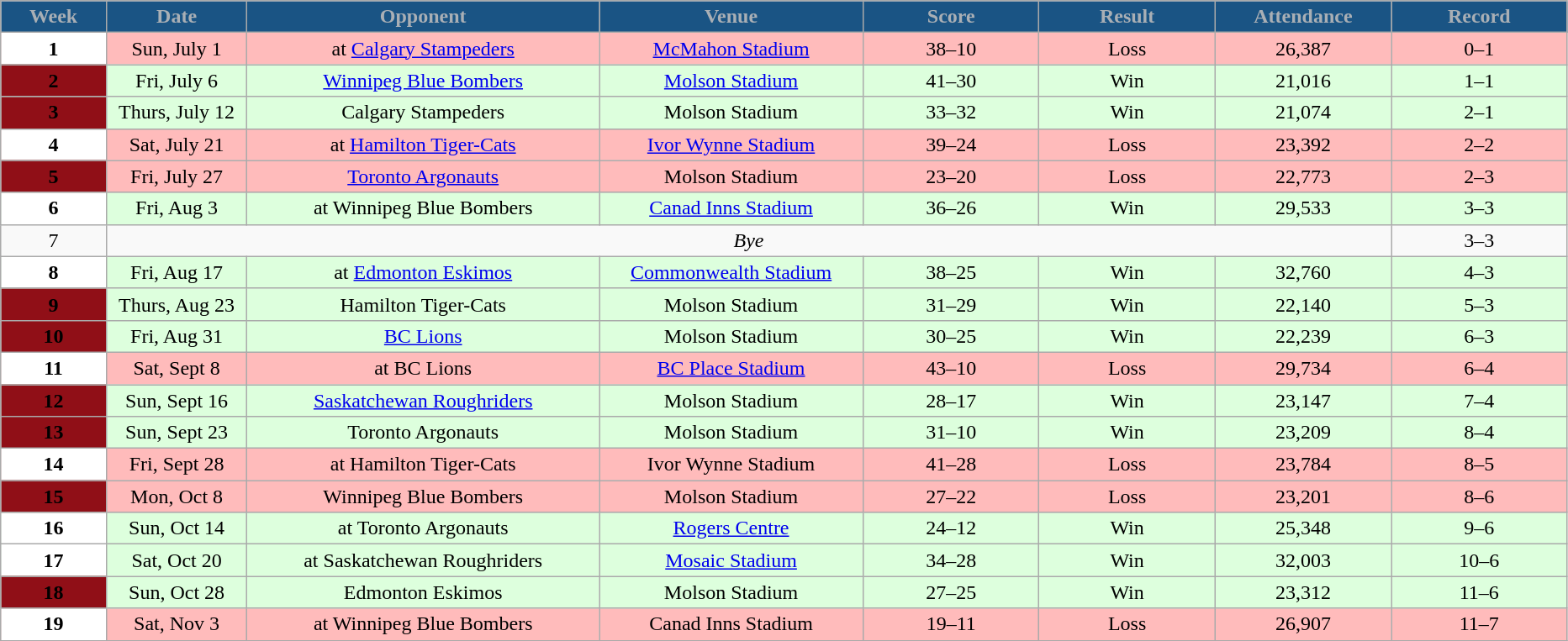<table class="wikitable sortable">
<tr>
<th style="background:#1A5484;color:#A9AFB5;" width="6%">Week</th>
<th style="background:#1A5484;color:#A9AFB5;" width="8%">Date</th>
<th style="background:#1A5484;color:#A9AFB5;" width="20%">Opponent</th>
<th style="background:#1A5484;color:#A9AFB5;" width="15%">Venue</th>
<th style="background:#1A5484;color:#A9AFB5;" width="10%">Score</th>
<th style="background:#1A5484;color:#A9AFB5;" width="10%">Result</th>
<th style="background:#1A5484;color:#A9AFB5;" width="10%">Attendance</th>
<th style="background:#1A5484;color:#A9AFB5;" width="10%">Record</th>
</tr>
<tr align="center" bgcolor="#ffbbbb">
<td style="text-align:center; background:white;"><span><strong>1</strong></span></td>
<td>Sun, July 1</td>
<td>at <a href='#'>Calgary Stampeders</a></td>
<td><a href='#'>McMahon Stadium</a></td>
<td>38–10</td>
<td>Loss</td>
<td>26,387</td>
<td>0–1</td>
</tr>
<tr align="center" bgcolor="#ddffdd">
<td style="text-align:center; background:#900F17;"><span><strong>2</strong></span></td>
<td>Fri, July 6</td>
<td><a href='#'>Winnipeg Blue Bombers</a></td>
<td><a href='#'>Molson Stadium</a></td>
<td>41–30</td>
<td>Win</td>
<td>21,016</td>
<td>1–1</td>
</tr>
<tr align="center" bgcolor="#ddffdd">
<td style="text-align:center; background:#900F17;"><span><strong>3</strong></span></td>
<td>Thurs, July 12</td>
<td>Calgary Stampeders</td>
<td>Molson Stadium</td>
<td>33–32</td>
<td>Win</td>
<td>21,074</td>
<td>2–1</td>
</tr>
<tr align="center" bgcolor="#ffbbbb">
<td style="text-align:center; background:white;"><span><strong>4</strong></span></td>
<td>Sat, July 21</td>
<td>at <a href='#'>Hamilton Tiger-Cats</a></td>
<td><a href='#'>Ivor Wynne Stadium</a></td>
<td>39–24</td>
<td>Loss</td>
<td>23,392</td>
<td>2–2</td>
</tr>
<tr align="center" bgcolor="#ffbbbb">
<td style="text-align:center; background:#900F17;"><span><strong>5</strong></span></td>
<td>Fri, July 27</td>
<td><a href='#'>Toronto Argonauts</a></td>
<td>Molson Stadium</td>
<td>23–20</td>
<td>Loss</td>
<td>22,773</td>
<td>2–3</td>
</tr>
<tr align="center" bgcolor="#ddffdd">
<td style="text-align:center; background:white;"><span><strong>6</strong></span></td>
<td>Fri, Aug 3</td>
<td>at Winnipeg Blue Bombers</td>
<td><a href='#'>Canad Inns Stadium</a></td>
<td>36–26</td>
<td>Win</td>
<td>29,533</td>
<td>3–3</td>
</tr>
<tr align="center">
<td>7</td>
<td colSpan=6 align="center"><em>Bye</em></td>
<td>3–3</td>
</tr>
<tr align="center" bgcolor="#ddffdd">
<td style="text-align:center; background:white;"><span><strong>8</strong></span></td>
<td>Fri, Aug 17</td>
<td>at <a href='#'>Edmonton Eskimos</a></td>
<td><a href='#'>Commonwealth Stadium</a></td>
<td>38–25</td>
<td>Win</td>
<td>32,760</td>
<td>4–3</td>
</tr>
<tr align="center" bgcolor="#ddffdd">
<td style="text-align:center; background:#900F17;"><span><strong>9</strong></span></td>
<td>Thurs, Aug 23</td>
<td>Hamilton Tiger-Cats</td>
<td>Molson Stadium</td>
<td>31–29</td>
<td>Win</td>
<td>22,140</td>
<td>5–3</td>
</tr>
<tr align="center" bgcolor="#ddffdd">
<td style="text-align:center; background:#900F17;"><span><strong>10</strong></span></td>
<td>Fri, Aug 31</td>
<td><a href='#'>BC Lions</a></td>
<td>Molson Stadium</td>
<td>30–25</td>
<td>Win</td>
<td>22,239</td>
<td>6–3</td>
</tr>
<tr align="center" bgcolor="#ffbbbb">
<td style="text-align:center; background:white;"><span><strong>11</strong></span></td>
<td>Sat, Sept 8</td>
<td>at BC Lions</td>
<td><a href='#'>BC Place Stadium</a></td>
<td>43–10</td>
<td>Loss</td>
<td>29,734</td>
<td>6–4</td>
</tr>
<tr align="center" bgcolor="#ddffdd">
<td style="text-align:center; background:#900F17;"><span><strong>12</strong></span></td>
<td>Sun, Sept 16</td>
<td><a href='#'>Saskatchewan Roughriders</a></td>
<td>Molson Stadium</td>
<td>28–17</td>
<td>Win</td>
<td>23,147</td>
<td>7–4</td>
</tr>
<tr align="center" bgcolor="#ddffdd">
<td style="text-align:center; background:#900F17;"><span><strong>13</strong></span></td>
<td>Sun, Sept 23</td>
<td>Toronto Argonauts</td>
<td>Molson Stadium</td>
<td>31–10</td>
<td>Win</td>
<td>23,209</td>
<td>8–4</td>
</tr>
<tr align="center" bgcolor="#ffbbbb">
<td style="text-align:center; background:white;"><span><strong>14</strong></span></td>
<td>Fri, Sept 28</td>
<td>at Hamilton Tiger-Cats</td>
<td>Ivor Wynne Stadium</td>
<td>41–28</td>
<td>Loss</td>
<td>23,784</td>
<td>8–5</td>
</tr>
<tr align="center" bgcolor="#ffbbbb">
<td style="text-align:center; background:#900F17;"><span><strong>15</strong></span></td>
<td>Mon, Oct 8</td>
<td>Winnipeg Blue Bombers</td>
<td>Molson Stadium</td>
<td>27–22</td>
<td>Loss</td>
<td>23,201</td>
<td>8–6</td>
</tr>
<tr align="center" bgcolor="#ddffdd">
<td style="text-align:center; background:white;"><span><strong>16</strong></span></td>
<td>Sun, Oct 14</td>
<td>at Toronto Argonauts</td>
<td><a href='#'>Rogers Centre</a></td>
<td>24–12</td>
<td>Win</td>
<td>25,348</td>
<td>9–6</td>
</tr>
<tr align="center" bgcolor="#ddffdd">
<td style="text-align:center; background:white;"><span><strong>17</strong></span></td>
<td>Sat, Oct 20</td>
<td>at Saskatchewan Roughriders</td>
<td><a href='#'>Mosaic Stadium</a></td>
<td>34–28</td>
<td>Win</td>
<td>32,003</td>
<td>10–6</td>
</tr>
<tr align="center" bgcolor="#ddffdd">
<td style="text-align:center; background:#900F17;"><span><strong>18</strong></span></td>
<td>Sun, Oct 28</td>
<td>Edmonton Eskimos</td>
<td>Molson Stadium</td>
<td>27–25</td>
<td>Win</td>
<td>23,312</td>
<td>11–6</td>
</tr>
<tr align="center" bgcolor="#ffbbbb">
<td style="text-align:center; background:white;"><span><strong>19</strong></span></td>
<td>Sat, Nov 3</td>
<td>at Winnipeg Blue Bombers</td>
<td>Canad Inns Stadium</td>
<td>19–11</td>
<td>Loss</td>
<td>26,907</td>
<td>11–7</td>
</tr>
<tr>
</tr>
</table>
